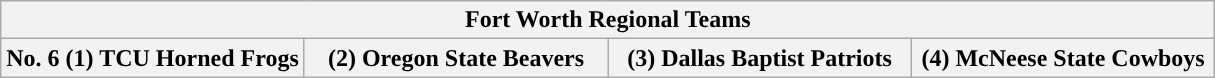<table class="wikitable">
<tr>
<th colspan=4>Fort Worth Regional Teams</th>
</tr>
<tr>
<th style="width: 25%; ">No. 6 (1) TCU Horned Frogs</th>
<th style="width: 25%; ">(2) Oregon State Beavers</th>
<th style="width: 25%; ">(3) Dallas Baptist Patriots</th>
<th style="width: 25%; ">(4) McNeese State Cowboys</th>
</tr>
</table>
